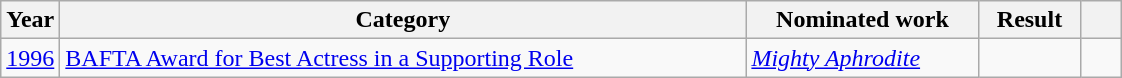<table class="wikitable">
<tr>
<th>Year</th>
<th width="450">Category</th>
<th width="148">Nominated work</th>
<th width="60">Result</th>
<th width="20" class="unsortable"></th>
</tr>
<tr>
<td><a href='#'>1996</a></td>
<td><a href='#'>BAFTA Award for Best Actress in a Supporting Role</a></td>
<td><em><a href='#'>Mighty Aphrodite</a></em></td>
<td></td>
<td></td>
</tr>
</table>
